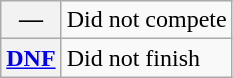<table class="wikitable">
<tr>
<th scope="row">—</th>
<td>Did not compete</td>
</tr>
<tr>
<th scope="row"><a href='#'>DNF</a></th>
<td>Did not finish</td>
</tr>
</table>
